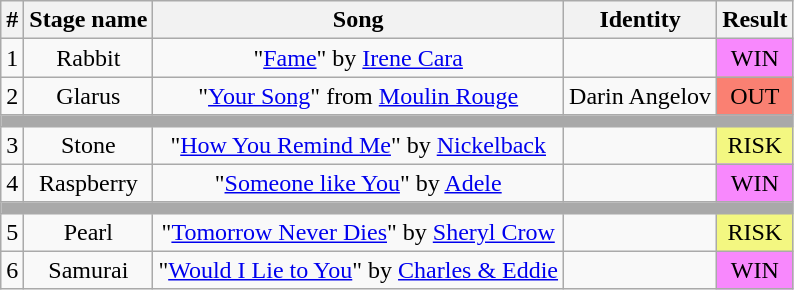<table class="wikitable plainrowheaders" style="text-align: center;">
<tr>
<th>#</th>
<th>Stage name</th>
<th>Song</th>
<th>Identity</th>
<th>Result</th>
</tr>
<tr>
<td>1</td>
<td>Rabbit</td>
<td>"<a href='#'>Fame</a>" by <a href='#'>Irene Cara</a></td>
<td></td>
<td bgcolor="#F888FD">WIN</td>
</tr>
<tr>
<td>2</td>
<td>Glarus</td>
<td>"<a href='#'>Your Song</a>" from <a href='#'>Moulin Rouge</a></td>
<td>Darin Angelov</td>
<td bgcolor=salmon>OUT</td>
</tr>
<tr>
<td colspan="5" style="background:darkgray"></td>
</tr>
<tr>
<td>3</td>
<td>Stone</td>
<td>"<a href='#'>How You Remind Me</a>" by <a href='#'>Nickelback</a></td>
<td></td>
<td bgcolor="#F3F781">RISK</td>
</tr>
<tr>
<td>4</td>
<td>Raspberry</td>
<td>"<a href='#'>Someone like You</a>" by <a href='#'>Adele</a></td>
<td></td>
<td bgcolor="#F888FD">WIN</td>
</tr>
<tr>
<td colspan="5" style="background:darkgray"></td>
</tr>
<tr>
<td>5</td>
<td>Pearl</td>
<td>"<a href='#'>Tomorrow Never Dies</a>" by <a href='#'>Sheryl Crow</a></td>
<td></td>
<td bgcolor="#F3F781">RISK</td>
</tr>
<tr>
<td>6</td>
<td>Samurai</td>
<td>"<a href='#'>Would I Lie to You</a>" by <a href='#'>Charles & Eddie</a></td>
<td></td>
<td bgcolor="#F888FD">WIN</td>
</tr>
</table>
